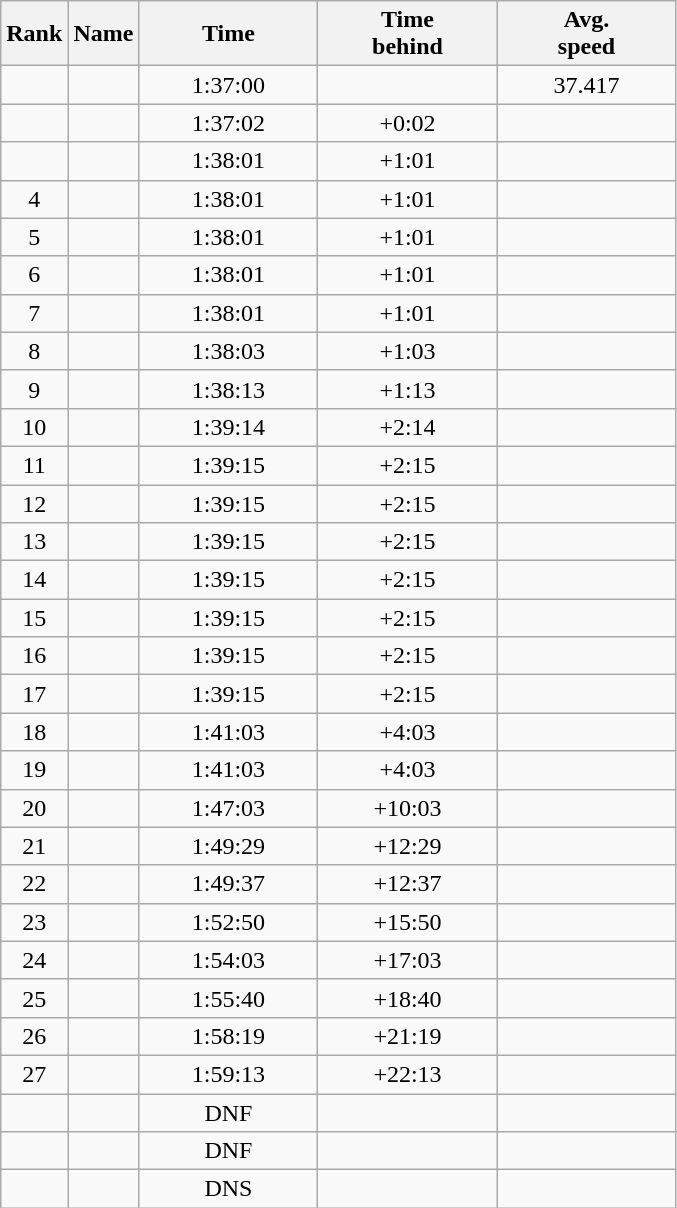<table class="wikitable" style="text-align:center;">
<tr>
<th>Rank</th>
<th style="width:"15em">Name</th>
<th style="width:7em">Time</th>
<th style="width:7em">Time<br>behind</th>
<th style="width:7em">Avg.<br>speed</th>
</tr>
<tr>
<td></td>
<td align=left></td>
<td>1:37:00</td>
<td></td>
<td>37.417</td>
</tr>
<tr>
<td></td>
<td align=left></td>
<td>1:37:02</td>
<td>+0:02</td>
<td></td>
</tr>
<tr>
<td></td>
<td align=left></td>
<td>1:38:01</td>
<td>+1:01</td>
<td></td>
</tr>
<tr>
<td>4</td>
<td align=left></td>
<td>1:38:01</td>
<td>+1:01</td>
<td></td>
</tr>
<tr>
<td>5</td>
<td align=left></td>
<td>1:38:01</td>
<td>+1:01</td>
<td></td>
</tr>
<tr>
<td>6</td>
<td align=left></td>
<td>1:38:01</td>
<td>+1:01</td>
<td></td>
</tr>
<tr>
<td>7</td>
<td align=left></td>
<td>1:38:01</td>
<td>+1:01</td>
<td></td>
</tr>
<tr>
<td>8</td>
<td align=left></td>
<td>1:38:03</td>
<td>+1:03</td>
<td></td>
</tr>
<tr>
<td>9</td>
<td align=left></td>
<td>1:38:13</td>
<td>+1:13</td>
<td></td>
</tr>
<tr>
<td>10</td>
<td align=left></td>
<td>1:39:14</td>
<td>+2:14</td>
<td></td>
</tr>
<tr>
<td>11</td>
<td align=left></td>
<td>1:39:15</td>
<td>+2:15</td>
<td></td>
</tr>
<tr>
<td>12</td>
<td align=left></td>
<td>1:39:15</td>
<td>+2:15</td>
<td></td>
</tr>
<tr>
<td>13</td>
<td align=left></td>
<td>1:39:15</td>
<td>+2:15</td>
<td></td>
</tr>
<tr>
<td>14</td>
<td align=left></td>
<td>1:39:15</td>
<td>+2:15</td>
<td></td>
</tr>
<tr>
<td>15</td>
<td align=left></td>
<td>1:39:15</td>
<td>+2:15</td>
<td></td>
</tr>
<tr>
<td>16</td>
<td align=left></td>
<td>1:39:15</td>
<td>+2:15</td>
<td></td>
</tr>
<tr>
<td>17</td>
<td align=left></td>
<td>1:39:15</td>
<td>+2:15</td>
<td></td>
</tr>
<tr>
<td>18</td>
<td align=left></td>
<td>1:41:03</td>
<td>+4:03</td>
<td></td>
</tr>
<tr>
<td>19</td>
<td align=left></td>
<td>1:41:03</td>
<td>+4:03</td>
<td></td>
</tr>
<tr>
<td>20</td>
<td align=left></td>
<td>1:47:03</td>
<td>+10:03</td>
<td></td>
</tr>
<tr>
<td>21</td>
<td align=left></td>
<td>1:49:29</td>
<td>+12:29</td>
<td></td>
</tr>
<tr>
<td>22</td>
<td align=left></td>
<td>1:49:37</td>
<td>+12:37</td>
<td></td>
</tr>
<tr>
<td>23</td>
<td align=left></td>
<td>1:52:50</td>
<td>+15:50</td>
<td></td>
</tr>
<tr>
<td>24</td>
<td align=left></td>
<td>1:54:03</td>
<td>+17:03</td>
<td></td>
</tr>
<tr>
<td>25</td>
<td align=left></td>
<td>1:55:40</td>
<td>+18:40</td>
<td></td>
</tr>
<tr>
<td>26</td>
<td align=left></td>
<td>1:58:19</td>
<td>+21:19</td>
<td></td>
</tr>
<tr>
<td>27</td>
<td align=left></td>
<td>1:59:13</td>
<td>+22:13</td>
<td></td>
</tr>
<tr>
<td></td>
<td align=left></td>
<td>DNF</td>
<td></td>
<td></td>
</tr>
<tr>
<td></td>
<td align=left></td>
<td>DNF</td>
<td></td>
<td></td>
</tr>
<tr>
<td></td>
<td align=left></td>
<td>DNS</td>
<td></td>
<td></td>
</tr>
</table>
